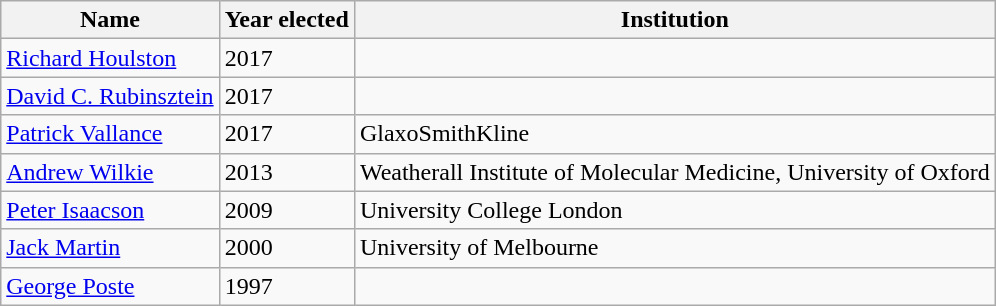<table class="wikitable sortable">
<tr>
<th>Name</th>
<th>Year elected</th>
<th>Institution</th>
</tr>
<tr>
<td><a href='#'>Richard Houlston</a></td>
<td>2017</td>
<td></td>
</tr>
<tr>
<td><a href='#'>David C. Rubinsztein</a></td>
<td>2017</td>
<td></td>
</tr>
<tr>
<td><a href='#'>Patrick Vallance</a></td>
<td>2017</td>
<td>GlaxoSmithKline</td>
</tr>
<tr>
<td><a href='#'>Andrew Wilkie</a></td>
<td>2013</td>
<td>Weatherall Institute of Molecular Medicine, University of Oxford</td>
</tr>
<tr>
<td><a href='#'>Peter Isaacson</a></td>
<td>2009</td>
<td>University College London</td>
</tr>
<tr>
<td><a href='#'>Jack Martin</a></td>
<td>2000</td>
<td>University of Melbourne</td>
</tr>
<tr>
<td><a href='#'>George Poste</a></td>
<td>1997</td>
<td></td>
</tr>
</table>
